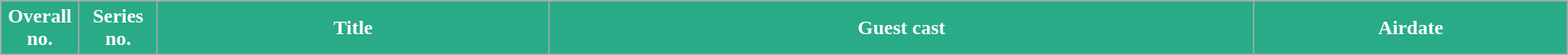<table class="wikitable plainrowheaders" style="width:100%;">
<tr style="background:#29AB87;color:#fff">
<th style="background:#29AB87;color:#fff" width=5%>Overall no.</th>
<th style="background:#29AB87;color:#fff" width=5%>Series no.</th>
<th style="background:#29AB87;color:#fff" width=25%>Title</th>
<th style="background:#29AB87;color:#fff" width=45%>Guest cast</th>
<th style="background:#29AB87;color:#fff" width=20%>Airdate</th>
</tr>
<tr>
</tr>
</table>
